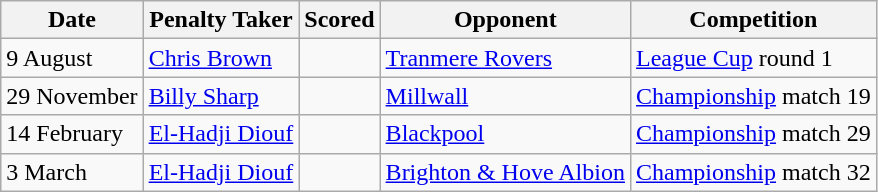<table class="wikitable">
<tr>
<th>Date</th>
<th>Penalty Taker</th>
<th>Scored</th>
<th>Opponent</th>
<th>Competition</th>
</tr>
<tr>
<td>9 August</td>
<td><a href='#'>Chris Brown</a></td>
<td></td>
<td><a href='#'>Tranmere Rovers</a></td>
<td><a href='#'>League Cup</a> round 1</td>
</tr>
<tr>
<td>29 November</td>
<td><a href='#'>Billy Sharp</a></td>
<td></td>
<td><a href='#'>Millwall</a></td>
<td><a href='#'>Championship</a> match 19</td>
</tr>
<tr>
<td>14 February</td>
<td><a href='#'>El-Hadji Diouf</a></td>
<td></td>
<td><a href='#'>Blackpool</a></td>
<td><a href='#'>Championship</a> match 29</td>
</tr>
<tr>
<td>3 March</td>
<td><a href='#'>El-Hadji Diouf</a></td>
<td></td>
<td><a href='#'>Brighton & Hove Albion</a></td>
<td><a href='#'>Championship</a> match 32</td>
</tr>
</table>
